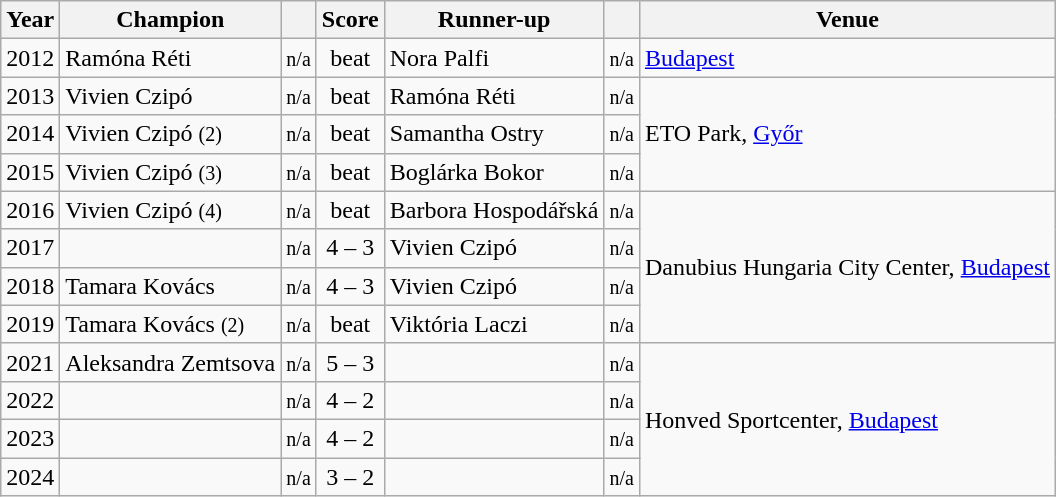<table class="wikitable sortable">
<tr>
<th>Year</th>
<th>Champion</th>
<th></th>
<th>Score</th>
<th>Runner-up</th>
<th></th>
<th>Venue</th>
</tr>
<tr>
<td>2012</td>
<td> Ramóna Réti</td>
<td align=center><small><span>n/a</span></small></td>
<td align=center>beat</td>
<td> Nora Palfi</td>
<td align=center><small><span>n/a</span></small></td>
<td><a href='#'>Budapest</a></td>
</tr>
<tr>
<td>2013</td>
<td> Vivien Czipó</td>
<td align=center><small><span>n/a</span></small></td>
<td align=center>beat</td>
<td> Ramóna Réti</td>
<td align=center><small><span>n/a</span></small></td>
<td rowspan=3>ETO Park, <a href='#'>Győr</a></td>
</tr>
<tr>
<td>2014</td>
<td> Vivien Czipó <small>(2)</small></td>
<td align=center><small><span>n/a</span></small></td>
<td align=center>beat</td>
<td> Samantha Ostry</td>
<td align=center><small><span>n/a</span></small></td>
</tr>
<tr>
<td>2015</td>
<td> Vivien Czipó <small>(3)</small></td>
<td align=center><small><span>n/a</span></small></td>
<td align=center>beat</td>
<td> Boglárka Bokor</td>
<td align=center><small><span>n/a</span></small></td>
</tr>
<tr>
<td>2016</td>
<td> Vivien Czipó <small>(4)</small></td>
<td align=center><small><span>n/a</span></small></td>
<td align=center>beat</td>
<td> Barbora Hospodářská</td>
<td align=center><small><span>n/a</span></small></td>
<td rowspan=4>Danubius Hungaria City Center, <a href='#'>Budapest</a></td>
</tr>
<tr>
<td>2017</td>
<td></td>
<td align=center><small><span>n/a</span></small></td>
<td align=center>4 – 3</td>
<td> Vivien Czipó</td>
<td align=center><small><span>n/a</span></small></td>
</tr>
<tr>
<td>2018</td>
<td> Tamara Kovács</td>
<td align=center><small><span>n/a</span></small></td>
<td align=center>4 – 3</td>
<td> Vivien Czipó</td>
<td align=center><small><span>n/a</span></small></td>
</tr>
<tr>
<td>2019</td>
<td> Tamara Kovács <small>(2)</small></td>
<td align=center><small><span>n/a</span></small></td>
<td align=center>beat</td>
<td> Viktória Laczi</td>
<td align=center><small><span>n/a</span></small></td>
</tr>
<tr>
<td>2021</td>
<td> Aleksandra Zemtsova</td>
<td align=center><small><span>n/a</span></small></td>
<td align=center>5 – 3</td>
<td></td>
<td align=center><small><span>n/a</span></small></td>
<td rowspan=4>Honved Sportcenter, <a href='#'>Budapest</a></td>
</tr>
<tr>
<td>2022</td>
<td></td>
<td align=center><small><span>n/a</span></small></td>
<td align=center>4 – 2</td>
<td></td>
<td align=center><small><span>n/a</span></small></td>
</tr>
<tr>
<td>2023</td>
<td></td>
<td align=center><small><span>n/a</span></small></td>
<td align=center>4 – 2</td>
<td></td>
<td align=center><small><span>n/a</span></small></td>
</tr>
<tr>
<td>2024</td>
<td></td>
<td align=center><small><span>n/a</span></small></td>
<td align=center>3 – 2</td>
<td></td>
<td align=center><small><span>n/a</span></small></td>
</tr>
</table>
